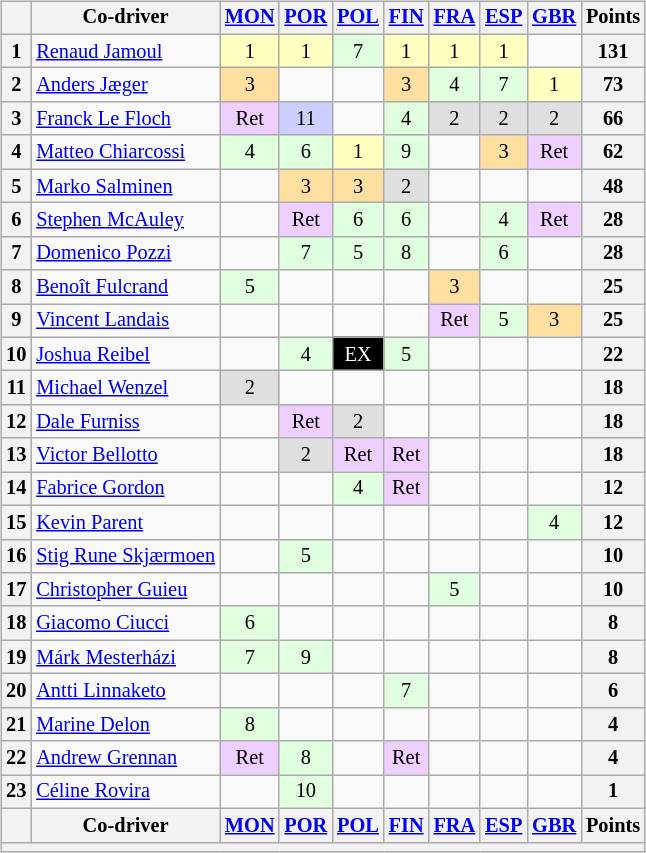<table>
<tr>
<td><br><table class="wikitable" style="font-size: 85%; text-align: center;">
<tr valign="top">
<th valign="middle"></th>
<th valign="middle">Co-driver</th>
<th><a href='#'>MON</a><br></th>
<th><a href='#'>POR</a><br></th>
<th><a href='#'>POL</a><br></th>
<th><a href='#'>FIN</a><br></th>
<th><a href='#'>FRA</a><br></th>
<th><a href='#'>ESP</a><br></th>
<th><a href='#'>GBR</a><br></th>
<th valign="middle">Points</th>
</tr>
<tr>
<th>1</th>
<td align="left"> <a href='#'>Renaud Jamoul</a></td>
<td style="background:#ffffbf;">1</td>
<td style="background:#ffffbf;">1</td>
<td style="background:#dfffdf;">7</td>
<td style="background:#ffffbf;">1</td>
<td style="background:#ffffbf;">1</td>
<td style="background:#ffffbf;">1</td>
<td></td>
<th>131</th>
</tr>
<tr>
<th>2</th>
<td align="left"> <a href='#'>Anders Jæger</a></td>
<td style="background:#ffdf9f;">3</td>
<td></td>
<td></td>
<td style="background:#ffdf9f;">3</td>
<td style="background:#dfffdf;">4</td>
<td style="background:#dfffdf;">7</td>
<td style="background:#ffffbf;">1</td>
<th>73</th>
</tr>
<tr>
<th>3</th>
<td align="left"> <a href='#'>Franck Le Floch</a></td>
<td style="background:#efcfff;">Ret</td>
<td style="background:#cfcfff;">11</td>
<td></td>
<td style="background:#dfffdf;">4</td>
<td style="background:#dfdfdf;">2</td>
<td style="background:#dfdfdf;">2</td>
<td style="background:#dfdfdf;">2</td>
<th>66</th>
</tr>
<tr>
<th>4</th>
<td align="left"> <a href='#'>Matteo Chiarcossi</a></td>
<td style="background:#dfffdf;">4</td>
<td style="background:#dfffdf;">6</td>
<td style="background:#ffffbf;">1</td>
<td style="background:#dfffdf;">9</td>
<td></td>
<td style="background:#ffdf9f;">3</td>
<td style="background:#efcfff;">Ret</td>
<th>62</th>
</tr>
<tr>
<th>5</th>
<td align="left"> <a href='#'>Marko Salminen</a></td>
<td></td>
<td style="background:#ffdf9f;">3</td>
<td style="background:#ffdf9f;">3</td>
<td style="background:#dfdfdf;">2</td>
<td></td>
<td></td>
<td></td>
<th>48</th>
</tr>
<tr>
<th>6</th>
<td align="left"> <a href='#'>Stephen McAuley</a></td>
<td></td>
<td style="background:#efcfff;">Ret</td>
<td style="background:#dfffdf;">6</td>
<td style="background:#dfffdf;">6</td>
<td></td>
<td style="background:#dfffdf;">4</td>
<td style="background:#efcfff;">Ret</td>
<th>28</th>
</tr>
<tr>
<th>7</th>
<td align="left"> <a href='#'>Domenico Pozzi</a></td>
<td></td>
<td style="background:#dfffdf;">7</td>
<td style="background:#dfffdf;">5</td>
<td style="background:#dfffdf;">8</td>
<td></td>
<td style="background:#dfffdf;">6</td>
<td></td>
<th>28</th>
</tr>
<tr>
<th>8</th>
<td align="left"> <a href='#'>Benoît Fulcrand</a></td>
<td style="background:#dfffdf;">5</td>
<td></td>
<td></td>
<td></td>
<td style="background:#ffdf9f;">3</td>
<td></td>
<td></td>
<th>25</th>
</tr>
<tr>
<th>9</th>
<td align="left"> <a href='#'>Vincent Landais</a></td>
<td></td>
<td></td>
<td></td>
<td></td>
<td style="background:#efcfff;">Ret</td>
<td style="background:#dfffdf;">5</td>
<td style="background:#ffdf9f;">3</td>
<th>25</th>
</tr>
<tr>
<th>10</th>
<td align="left"> <a href='#'>Joshua Reibel</a></td>
<td></td>
<td style="background:#dfffdf;">4</td>
<td style="background:#000000; color:white;">EX</td>
<td style="background:#dfffdf;">5</td>
<td></td>
<td></td>
<td></td>
<th>22</th>
</tr>
<tr>
<th>11</th>
<td align="left"> <a href='#'>Michael Wenzel</a></td>
<td style="background:#dfdfdf;">2</td>
<td></td>
<td></td>
<td></td>
<td></td>
<td></td>
<td></td>
<th>18</th>
</tr>
<tr>
<th>12</th>
<td align="left"> <a href='#'>Dale Furniss</a></td>
<td></td>
<td style="background:#efcfff;">Ret</td>
<td style="background:#dfdfdf;">2</td>
<td></td>
<td></td>
<td></td>
<td></td>
<th>18</th>
</tr>
<tr>
<th>13</th>
<td align="left"> <a href='#'>Victor Bellotto</a></td>
<td></td>
<td style="background:#dfdfdf;">2</td>
<td style="background:#efcfff;">Ret</td>
<td style="background:#efcfff;">Ret</td>
<td></td>
<td></td>
<td></td>
<th>18</th>
</tr>
<tr>
<th>14</th>
<td align="left"> <a href='#'>Fabrice Gordon</a></td>
<td></td>
<td></td>
<td style="background:#dfffdf;">4</td>
<td style="background:#efcfff;">Ret</td>
<td></td>
<td></td>
<td></td>
<th>12</th>
</tr>
<tr>
<th>15</th>
<td align="left"> <a href='#'>Kevin Parent</a></td>
<td></td>
<td></td>
<td></td>
<td></td>
<td></td>
<td></td>
<td style="background:#dfffdf;">4</td>
<th>12</th>
</tr>
<tr>
<th>16</th>
<td align="left"> <a href='#'>Stig Rune Skjærmoen</a></td>
<td></td>
<td style="background:#dfffdf;">5</td>
<td></td>
<td></td>
<td></td>
<td></td>
<td></td>
<th>10</th>
</tr>
<tr>
<th>17</th>
<td align="left"> <a href='#'>Christopher Guieu</a></td>
<td></td>
<td></td>
<td></td>
<td></td>
<td style="background:#dfffdf;">5</td>
<td></td>
<td></td>
<th>10</th>
</tr>
<tr>
<th>18</th>
<td align="left"> <a href='#'>Giacomo Ciucci</a></td>
<td style="background:#dfffdf;">6</td>
<td></td>
<td></td>
<td></td>
<td></td>
<td></td>
<td></td>
<th>8</th>
</tr>
<tr>
<th>19</th>
<td align="left"> <a href='#'>Márk Mesterházi</a></td>
<td style="background:#dfffdf;">7</td>
<td style="background:#dfffdf;">9</td>
<td></td>
<td></td>
<td></td>
<td></td>
<td></td>
<th>8</th>
</tr>
<tr>
<th>20</th>
<td align="left"> <a href='#'>Antti Linnaketo</a></td>
<td></td>
<td></td>
<td></td>
<td style="background:#dfffdf;">7</td>
<td></td>
<td></td>
<td></td>
<th>6</th>
</tr>
<tr>
<th>21</th>
<td align="left"> <a href='#'>Marine Delon</a></td>
<td style="background:#dfffdf;">8</td>
<td></td>
<td></td>
<td></td>
<td></td>
<td></td>
<td></td>
<th>4</th>
</tr>
<tr>
<th>22</th>
<td align="left"> <a href='#'>Andrew Grennan</a></td>
<td style="background:#efcfff;">Ret</td>
<td style="background:#dfffdf;">8</td>
<td></td>
<td style="background:#efcfff;">Ret</td>
<td></td>
<td></td>
<td></td>
<th>4</th>
</tr>
<tr>
<th>23</th>
<td align="left"> <a href='#'>Céline Rovira</a></td>
<td></td>
<td style="background:#dfffdf;">10</td>
<td></td>
<td></td>
<td></td>
<td></td>
<td></td>
<th>1</th>
</tr>
<tr valign="top">
<th valign="middle"></th>
<th valign="middle">Co-driver</th>
<th><a href='#'>MON</a><br></th>
<th><a href='#'>POR</a><br></th>
<th><a href='#'>POL</a><br></th>
<th><a href='#'>FIN</a><br></th>
<th><a href='#'>FRA</a><br></th>
<th><a href='#'>ESP</a><br></th>
<th><a href='#'>GBR</a><br></th>
<th valign="middle">Points</th>
</tr>
<tr>
<th colspan="10"></th>
</tr>
</table>
</td>
<td valign="top"><br></td>
</tr>
</table>
